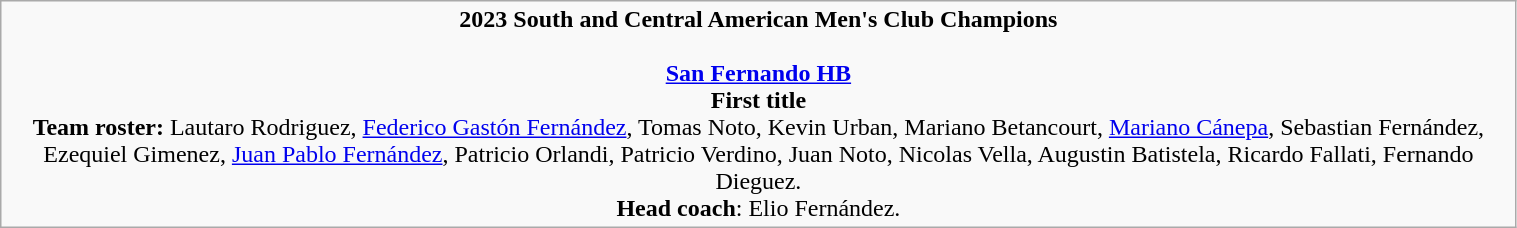<table class="wikitable" style="width: 80%;">
<tr style="text-align: center;">
<td><strong>2023 South and Central American Men's Club Champions</strong><br><br><strong><a href='#'>San Fernando HB</a></strong><br><strong>First title</strong><br><strong>Team roster:</strong> Lautaro Rodriguez, <a href='#'>Federico Gastón Fernández</a>, Tomas Noto, Kevin Urban, Mariano Betancourt, <a href='#'>Mariano Cánepa</a>, Sebastian Fernández, Ezequiel Gimenez, <a href='#'>Juan Pablo Fernández</a>, Patricio Orlandi, Patricio Verdino, Juan Noto, Nicolas Vella, Augustin Batistela, Ricardo Fallati, Fernando Dieguez. <br><strong>Head coach</strong>: Elio Fernández.</td>
</tr>
</table>
